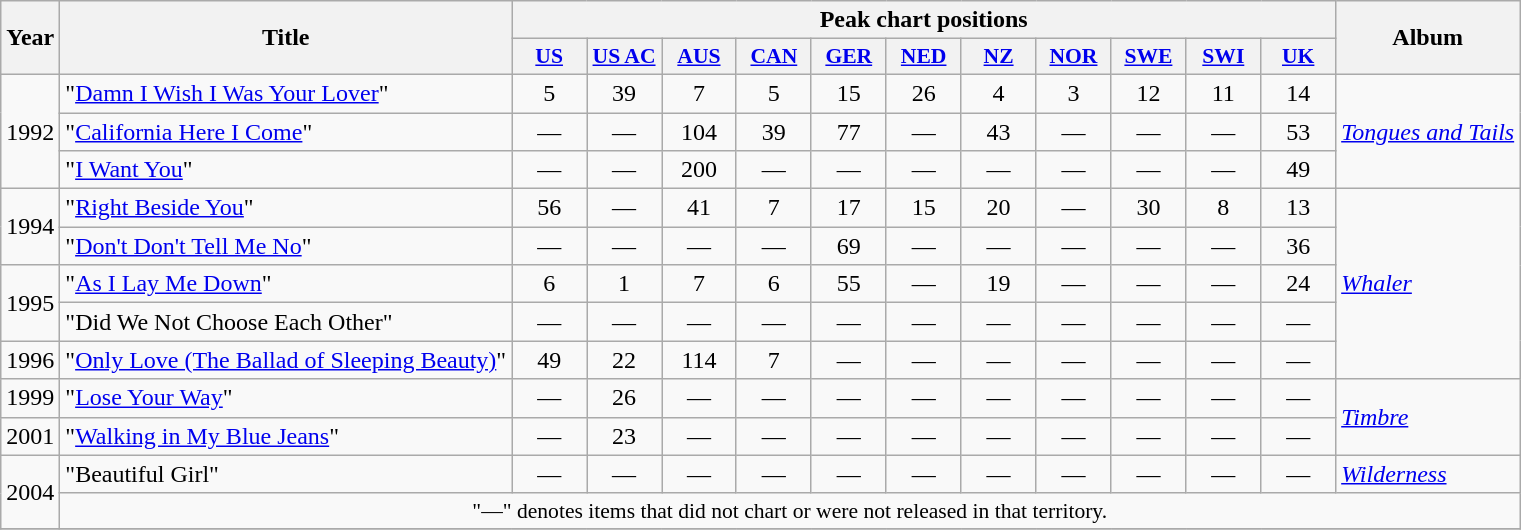<table class="wikitable" style="text-align:center;">
<tr>
<th rowspan="2">Year</th>
<th rowspan="2">Title</th>
<th colspan="11">Peak chart positions</th>
<th rowspan="2">Album</th>
</tr>
<tr>
<th style="width:3em;font-size:90%;"><a href='#'>US</a><br></th>
<th style="width:3em;font-size:90%;"><a href='#'>US AC</a><br></th>
<th style="width:3em;font-size:90%;"><a href='#'>AUS</a><br></th>
<th style="width:3em;font-size:90%;"><a href='#'>CAN</a><br></th>
<th style="width:3em;font-size:90%;"><a href='#'>GER</a><br></th>
<th style="width:3em;font-size:90%;"><a href='#'>NED</a><br></th>
<th style="width:3em;font-size:90%;"><a href='#'>NZ</a><br></th>
<th style="width:3em;font-size:90%;"><a href='#'>NOR</a><br></th>
<th style="width:3em;font-size:90%;"><a href='#'>SWE</a><br></th>
<th style="width:3em;font-size:90%;"><a href='#'>SWI</a><br></th>
<th style="width:3em;font-size:90%;"><a href='#'>UK</a><br></th>
</tr>
<tr>
<td rowspan="3">1992</td>
<td style="text-align:left;">"<a href='#'>Damn I Wish I Was Your Lover</a>"</td>
<td>5</td>
<td>39</td>
<td>7</td>
<td>5</td>
<td>15</td>
<td>26</td>
<td>4</td>
<td>3</td>
<td>12</td>
<td>11</td>
<td>14</td>
<td style="text-align:left;" rowspan="3"><em><a href='#'>Tongues and Tails</a></em></td>
</tr>
<tr>
<td style="text-align:left;">"<a href='#'>California Here I Come</a>"</td>
<td>—</td>
<td>—</td>
<td>104</td>
<td>39</td>
<td>77</td>
<td>—</td>
<td>43</td>
<td>—</td>
<td>—</td>
<td>—</td>
<td>53</td>
</tr>
<tr>
<td style="text-align:left;">"<a href='#'>I Want You</a>"</td>
<td>—</td>
<td>—</td>
<td>200</td>
<td>—</td>
<td>—</td>
<td>—</td>
<td>—</td>
<td>—</td>
<td>—</td>
<td>—</td>
<td>49</td>
</tr>
<tr>
<td rowspan="2">1994</td>
<td style="text-align:left;">"<a href='#'>Right Beside You</a>"</td>
<td>56</td>
<td>—</td>
<td>41</td>
<td>7</td>
<td>17</td>
<td>15</td>
<td>20</td>
<td>—</td>
<td>30</td>
<td>8</td>
<td>13</td>
<td style="text-align:left;" rowspan="5"><em><a href='#'>Whaler</a></em></td>
</tr>
<tr>
<td style="text-align:left;">"<a href='#'>Don't Don't Tell Me No</a>"</td>
<td>—</td>
<td>—</td>
<td>—</td>
<td>—</td>
<td>69</td>
<td>—</td>
<td>—</td>
<td>—</td>
<td>—</td>
<td>—</td>
<td>36</td>
</tr>
<tr>
<td rowspan="2">1995</td>
<td style="text-align:left;">"<a href='#'>As I Lay Me Down</a>"</td>
<td>6</td>
<td>1</td>
<td>7</td>
<td>6</td>
<td>55</td>
<td>—</td>
<td>19</td>
<td>—</td>
<td>—</td>
<td>—</td>
<td>24</td>
</tr>
<tr>
<td style="text-align:left;">"Did We Not Choose Each Other"</td>
<td>—</td>
<td>—</td>
<td>—</td>
<td>—</td>
<td>—</td>
<td>—</td>
<td>—</td>
<td>—</td>
<td>—</td>
<td>—</td>
<td>—</td>
</tr>
<tr>
<td>1996</td>
<td style="text-align:left;">"<a href='#'>Only Love (The Ballad of Sleeping Beauty)</a>"</td>
<td>49</td>
<td>22</td>
<td>114</td>
<td>7</td>
<td>—</td>
<td>—</td>
<td>—</td>
<td>—</td>
<td>—</td>
<td>—</td>
<td>—</td>
</tr>
<tr>
<td>1999</td>
<td style="text-align:left;">"<a href='#'>Lose Your Way</a>"</td>
<td>—</td>
<td>26</td>
<td>—</td>
<td>—</td>
<td>—</td>
<td>—</td>
<td>—</td>
<td>—</td>
<td>—</td>
<td>—</td>
<td>—</td>
<td style="text-align:left;" rowspan="2"><em><a href='#'>Timbre</a></em></td>
</tr>
<tr>
<td>2001</td>
<td style="text-align:left;">"<a href='#'>Walking in My Blue Jeans</a>"</td>
<td align="center">—</td>
<td align="center">23</td>
<td align="center">—</td>
<td align="center">—</td>
<td align="center">—</td>
<td align="center">—</td>
<td align="center">—</td>
<td align="center">—</td>
<td align="center">—</td>
<td align="center">—</td>
<td align="center">—</td>
</tr>
<tr>
<td rowspan="2">2004</td>
<td style="text-align:left;">"Beautiful Girl"</td>
<td align="center">—</td>
<td align="center">—</td>
<td align="center">—</td>
<td align="center">—</td>
<td align="center">—</td>
<td align="center">—</td>
<td align="center">—</td>
<td align="center">—</td>
<td align="center">—</td>
<td align="center">—</td>
<td align="center">—</td>
<td style="text-align:left;"><em><a href='#'>Wilderness</a></em></td>
</tr>
<tr>
<td colspan="15" style="font-size:90%">"—" denotes items that did not chart or were not released in that territory.</td>
</tr>
<tr>
</tr>
</table>
